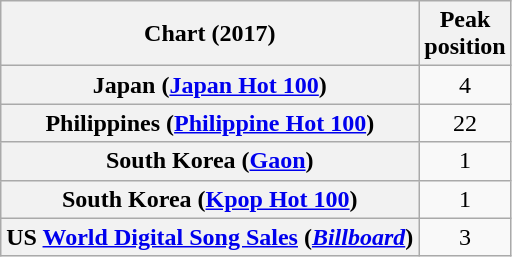<table class="wikitable sortable plainrowheaders" style="text-align:center">
<tr>
<th scope="col">Chart (2017)</th>
<th scope="col">Peak<br>position</th>
</tr>
<tr>
<th scope="row">Japan (<a href='#'>Japan Hot 100</a>)</th>
<td>4</td>
</tr>
<tr>
<th scope="row">Philippines (<a href='#'>Philippine Hot 100</a>)</th>
<td>22</td>
</tr>
<tr>
<th scope="row">South Korea (<a href='#'>Gaon</a>)</th>
<td>1</td>
</tr>
<tr>
<th scope="row">South Korea (<a href='#'>Kpop Hot 100</a>)</th>
<td>1</td>
</tr>
<tr>
<th scope="row">US <a href='#'>World Digital Song Sales</a> (<em><a href='#'>Billboard</a></em>)</th>
<td>3</td>
</tr>
</table>
